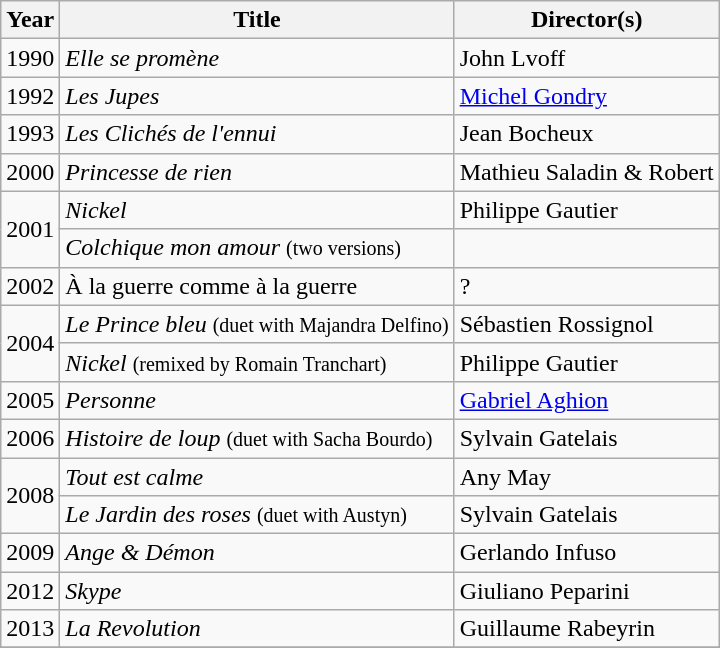<table class="wikitable">
<tr>
<th>Year</th>
<th>Title</th>
<th>Director(s)</th>
</tr>
<tr>
<td>1990</td>
<td><em>Elle se promène</em></td>
<td>John Lvoff</td>
</tr>
<tr>
<td>1992</td>
<td><em>Les Jupes</em></td>
<td><a href='#'>Michel Gondry</a></td>
</tr>
<tr>
<td>1993</td>
<td><em>Les Clichés de l'ennui</em></td>
<td>Jean Bocheux</td>
</tr>
<tr>
<td>2000</td>
<td><em>Princesse de rien</em></td>
<td>Mathieu Saladin & Robert</td>
</tr>
<tr>
<td rowspan="2">2001</td>
<td><em>Nickel</em></td>
<td>Philippe Gautier</td>
</tr>
<tr>
<td><em>Colchique mon amour</em> <small>(two versions)</small></td>
</tr>
<tr>
<td>2002</td>
<td>À la guerre comme à la guerre</td>
<td>?</td>
</tr>
<tr>
<td rowspan="2">2004</td>
<td><em>Le Prince bleu</em> <small>(duet with Majandra Delfino)</small></td>
<td>Sébastien Rossignol</td>
</tr>
<tr>
<td><em>Nickel</em> <small>(remixed by Romain Tranchart)</small></td>
<td>Philippe Gautier</td>
</tr>
<tr>
<td>2005</td>
<td><em>Personne</em></td>
<td><a href='#'>Gabriel Aghion</a></td>
</tr>
<tr>
<td>2006</td>
<td><em>Histoire de loup</em> <small>(duet with Sacha Bourdo)</small></td>
<td>Sylvain Gatelais</td>
</tr>
<tr>
<td rowspan="2">2008</td>
<td><em>Tout est calme</em></td>
<td>Any May</td>
</tr>
<tr>
<td><em>Le Jardin des roses</em> <small>(duet with Austyn)</small></td>
<td>Sylvain Gatelais</td>
</tr>
<tr>
<td>2009</td>
<td><em>Ange & Démon</em></td>
<td>Gerlando Infuso</td>
</tr>
<tr>
<td>2012</td>
<td><em>Skype</em></td>
<td>Giuliano Peparini</td>
</tr>
<tr>
<td>2013</td>
<td><em>La Revolution</em></td>
<td>Guillaume Rabeyrin</td>
</tr>
<tr>
</tr>
</table>
